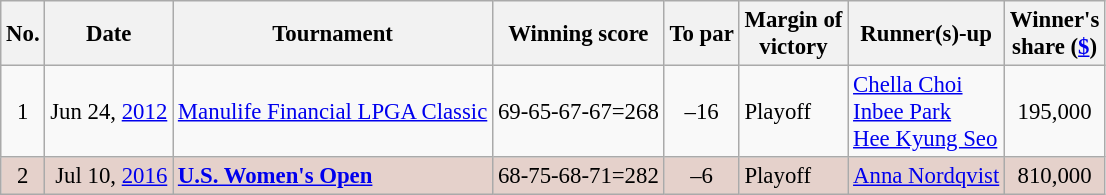<table class="wikitable" style="font-size:95%;">
<tr>
<th>No.</th>
<th>Date</th>
<th>Tournament</th>
<th>Winning score</th>
<th>To par</th>
<th>Margin of<br>victory</th>
<th>Runner(s)-up</th>
<th>Winner's<br>share (<a href='#'>$</a>)</th>
</tr>
<tr>
<td align=center>1</td>
<td align=right>Jun 24, <a href='#'>2012</a></td>
<td><a href='#'>Manulife Financial LPGA Classic</a></td>
<td align=right>69-65-67-67=268</td>
<td align=center>–16</td>
<td>Playoff</td>
<td> <a href='#'>Chella Choi</a><br> <a href='#'>Inbee Park</a><br> <a href='#'>Hee Kyung Seo</a></td>
<td align=center>195,000</td>
</tr>
<tr style="background:#e5d1cb;">
<td align=center>2</td>
<td align=right>Jul 10, <a href='#'>2016</a></td>
<td><strong><a href='#'>U.S. Women's Open</a></strong></td>
<td align=right>68-75-68-71=282</td>
<td align=center>–6</td>
<td>Playoff</td>
<td> <a href='#'>Anna Nordqvist</a></td>
<td align=center>810,000</td>
</tr>
</table>
